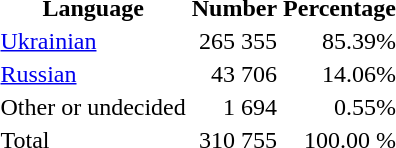<table class="standard">
<tr>
<th>Language</th>
<th>Number</th>
<th>Percentage</th>
</tr>
<tr>
<td><a href='#'>Ukrainian</a></td>
<td align="right">265 355</td>
<td align="right">85.39%</td>
</tr>
<tr>
<td><a href='#'>Russian</a></td>
<td align="right">43 706</td>
<td align="right">14.06%</td>
</tr>
<tr>
<td>Other or undecided</td>
<td align="right">1 694</td>
<td align="right">0.55%</td>
</tr>
<tr>
<td>Total</td>
<td align="right">310 755</td>
<td align="right">100.00 %</td>
</tr>
</table>
